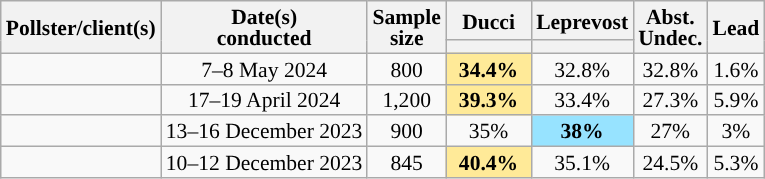<table class="wikitable" style="text-align:center;font-size:90%;line-height:14px;">
<tr>
<th rowspan="2">Pollster/client(s)</th>
<th rowspan="2">Date(s)<br>conducted</th>
<th rowspan="2">Sample<br>size</th>
<th class="unsortable" style="width:50px;">Ducci<br></th>
<th class="unsortable" style="width:50px;">Leprevost<br></th>
<th rowspan="2">Abst.<br>Undec.</th>
<th rowspan="2">Lead</th>
</tr>
<tr>
<th data-sort-type="number" class="sortable" style="background:"></th>
<th data-sort-type="number" class="sortable" style="background:"></th>
</tr>
<tr>
<td></td>
<td>7–8 May 2024</td>
<td>800</td>
<td style="background:#ffea98;"><strong>34.4%</strong></td>
<td>32.8%</td>
<td>32.8%</td>
<td style="background:">1.6%</td>
</tr>
<tr>
<td></td>
<td>17–19 April 2024</td>
<td>1,200</td>
<td style="background:#ffea98;"><strong>39.3%</strong></td>
<td>33.4%</td>
<td>27.3%</td>
<td style="background:">5.9%</td>
</tr>
<tr>
<td></td>
<td>13–16 December 2023</td>
<td>900</td>
<td>35%</td>
<td style="background:#97e3ff;"><strong>38%</strong></td>
<td>27%</td>
<td style="background:">3%</td>
</tr>
<tr>
<td></td>
<td>10–12 December 2023</td>
<td>845</td>
<td style="background:#ffea98;"><strong>40.4%</strong></td>
<td>35.1%</td>
<td>24.5%</td>
<td style="background:">5.3%</td>
</tr>
</table>
